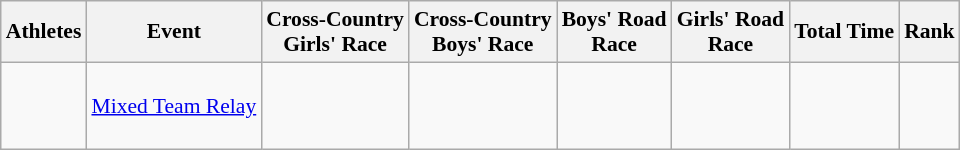<table class="wikitable" style="font-size:90%;">
<tr>
<th>Athletes</th>
<th>Event</th>
<th>Cross-Country<br>Girls' Race</th>
<th>Cross-Country<br>Boys' Race</th>
<th>Boys' Road<br>Race</th>
<th>Girls' Road<br>Race</th>
<th>Total Time</th>
<th>Rank</th>
</tr>
<tr align=center>
<td align=left><br><br><br></td>
<td align=left><a href='#'>Mixed Team Relay</a></td>
<td></td>
<td></td>
<td></td>
<td></td>
<td></td>
<td></td>
</tr>
</table>
